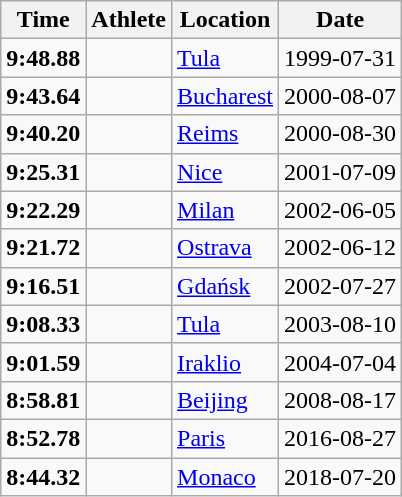<table class="wikitable sortable">
<tr>
<th>Time</th>
<th>Athlete</th>
<th>Location</th>
<th>Date</th>
</tr>
<tr>
<td align="center"><strong>9:48.88</strong></td>
<td></td>
<td><a href='#'>Tula</a></td>
<td>1999-07-31</td>
</tr>
<tr>
<td align="center"><strong>9:43.64</strong></td>
<td></td>
<td><a href='#'>Bucharest</a></td>
<td>2000-08-07</td>
</tr>
<tr>
<td align="center"><strong>9:40.20</strong></td>
<td></td>
<td><a href='#'>Reims</a></td>
<td>2000-08-30</td>
</tr>
<tr>
<td align="center"><strong>9:25.31</strong></td>
<td></td>
<td><a href='#'>Nice</a></td>
<td>2001-07-09</td>
</tr>
<tr>
<td align="center"><strong>9:22.29</strong></td>
<td></td>
<td><a href='#'>Milan</a></td>
<td>2002-06-05</td>
</tr>
<tr>
<td align="center"><strong>9:21.72</strong></td>
<td></td>
<td><a href='#'>Ostrava</a></td>
<td>2002-06-12</td>
</tr>
<tr>
<td align="center"><strong>9:16.51</strong></td>
<td></td>
<td><a href='#'>Gdańsk</a></td>
<td>2002-07-27</td>
</tr>
<tr>
<td align="center"><strong>9:08.33</strong></td>
<td></td>
<td><a href='#'>Tula</a></td>
<td>2003-08-10</td>
</tr>
<tr>
<td align="center"><strong>9:01.59</strong></td>
<td></td>
<td><a href='#'>Iraklio</a></td>
<td>2004-07-04</td>
</tr>
<tr>
<td align="center"><strong>8:58.81</strong></td>
<td></td>
<td><a href='#'>Beijing</a></td>
<td>2008-08-17</td>
</tr>
<tr>
<td align="center"><strong>8:52.78</strong></td>
<td></td>
<td><a href='#'>Paris</a></td>
<td>2016-08-27</td>
</tr>
<tr>
<td align="center"><strong>8:44.32</strong></td>
<td></td>
<td><a href='#'>Monaco</a></td>
<td>2018-07-20</td>
</tr>
</table>
